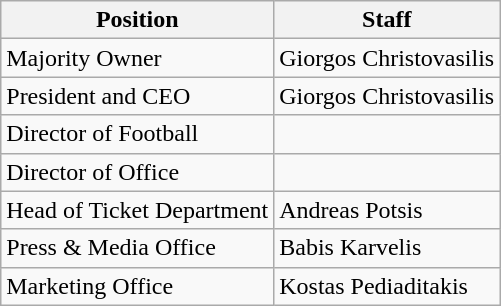<table class="wikitable">
<tr>
<th>Position</th>
<th>Staff</th>
</tr>
<tr>
<td>Majority Owner</td>
<td>Giorgos Christovasilis</td>
</tr>
<tr>
<td>President and CEO</td>
<td>Giorgos Christovasilis</td>
</tr>
<tr>
<td>Director of Football</td>
<td></td>
</tr>
<tr>
<td>Director of Office</td>
<td></td>
</tr>
<tr>
<td>Head of Ticket Department</td>
<td>Andreas Potsis</td>
</tr>
<tr>
<td>Press & Media Office</td>
<td>Babis Karvelis</td>
</tr>
<tr>
<td>Marketing Office</td>
<td>Kostas Pediaditakis</td>
</tr>
</table>
